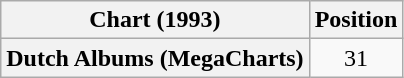<table class="wikitable sortable plainrowheaders" style="text-align:center">
<tr>
<th scope="col">Chart (1993)</th>
<th scope="col">Position</th>
</tr>
<tr>
<th scope="row">Dutch Albums (MegaCharts)</th>
<td>31</td>
</tr>
</table>
